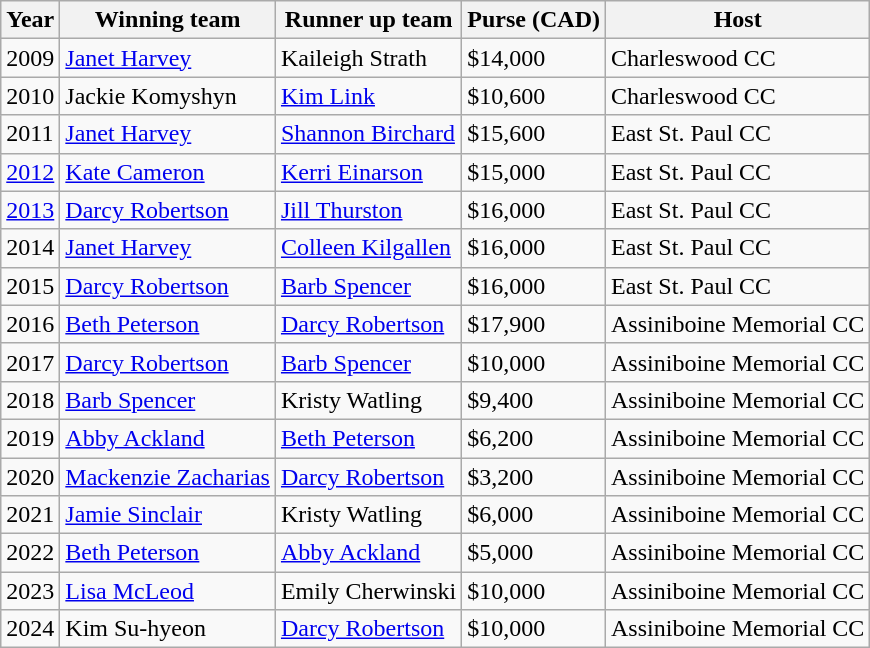<table class="wikitable">
<tr>
<th scope="col">Year</th>
<th scope="col">Winning team</th>
<th scope="col">Runner up team</th>
<th scope="col">Purse (CAD)</th>
<th scope="col">Host</th>
</tr>
<tr>
<td>2009</td>
<td> <a href='#'>Janet Harvey</a></td>
<td> Kaileigh Strath</td>
<td>$14,000</td>
<td>Charleswood CC</td>
</tr>
<tr>
<td>2010</td>
<td> Jackie Komyshyn</td>
<td> <a href='#'>Kim Link</a></td>
<td>$10,600</td>
<td>Charleswood CC</td>
</tr>
<tr>
<td>2011</td>
<td> <a href='#'>Janet Harvey</a></td>
<td> <a href='#'>Shannon Birchard</a></td>
<td>$15,600</td>
<td>East St. Paul CC</td>
</tr>
<tr>
<td><a href='#'>2012</a></td>
<td> <a href='#'>Kate Cameron</a></td>
<td> <a href='#'>Kerri Einarson</a></td>
<td>$15,000</td>
<td>East St. Paul CC</td>
</tr>
<tr>
<td><a href='#'>2013</a></td>
<td> <a href='#'>Darcy Robertson</a></td>
<td> <a href='#'>Jill Thurston</a></td>
<td>$16,000</td>
<td>East St. Paul CC</td>
</tr>
<tr>
<td>2014</td>
<td> <a href='#'>Janet Harvey</a></td>
<td> <a href='#'>Colleen Kilgallen</a></td>
<td>$16,000</td>
<td>East St. Paul CC</td>
</tr>
<tr>
<td>2015</td>
<td> <a href='#'>Darcy Robertson</a></td>
<td> <a href='#'>Barb Spencer</a></td>
<td>$16,000</td>
<td>East St. Paul CC</td>
</tr>
<tr>
<td>2016</td>
<td> <a href='#'>Beth Peterson</a></td>
<td> <a href='#'>Darcy Robertson</a></td>
<td>$17,900</td>
<td>Assiniboine Memorial CC</td>
</tr>
<tr>
<td>2017</td>
<td> <a href='#'>Darcy Robertson</a></td>
<td> <a href='#'>Barb Spencer</a></td>
<td>$10,000</td>
<td>Assiniboine Memorial CC</td>
</tr>
<tr>
<td>2018</td>
<td> <a href='#'>Barb Spencer</a></td>
<td> Kristy Watling</td>
<td>$9,400</td>
<td>Assiniboine Memorial CC</td>
</tr>
<tr>
<td>2019</td>
<td> <a href='#'>Abby Ackland</a></td>
<td> <a href='#'>Beth Peterson</a></td>
<td>$6,200</td>
<td>Assiniboine Memorial CC</td>
</tr>
<tr>
<td>2020</td>
<td> <a href='#'>Mackenzie Zacharias</a></td>
<td> <a href='#'>Darcy Robertson</a></td>
<td>$3,200</td>
<td>Assiniboine Memorial CC</td>
</tr>
<tr>
<td>2021</td>
<td> <a href='#'>Jamie Sinclair</a></td>
<td> Kristy Watling</td>
<td>$6,000</td>
<td>Assiniboine Memorial CC</td>
</tr>
<tr>
<td>2022</td>
<td> <a href='#'>Beth Peterson</a></td>
<td> <a href='#'>Abby Ackland</a></td>
<td>$5,000</td>
<td>Assiniboine Memorial CC</td>
</tr>
<tr>
<td>2023</td>
<td> <a href='#'>Lisa McLeod</a></td>
<td> Emily Cherwinski</td>
<td>$10,000</td>
<td>Assiniboine Memorial CC</td>
</tr>
<tr>
<td>2024</td>
<td> Kim Su-hyeon</td>
<td> <a href='#'>Darcy Robertson</a></td>
<td>$10,000</td>
<td>Assiniboine Memorial CC</td>
</tr>
</table>
